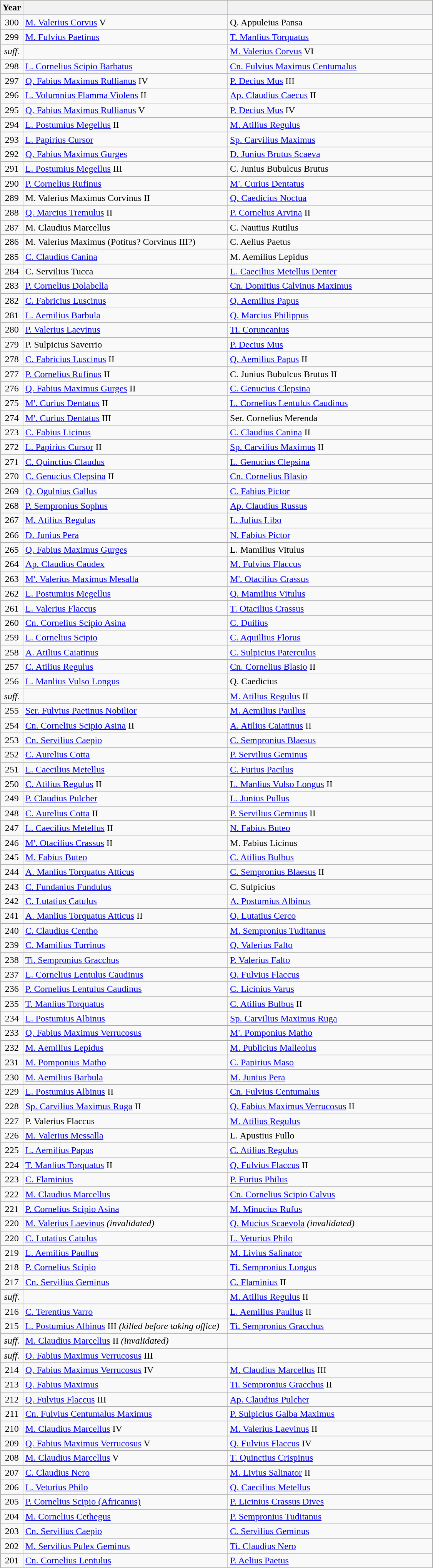<table class="wikitable" style="width:750px; margin-left: auto; margin-right: auto; border: none;">
<tr bgcolor="#FFDEAD">
<th width=4%>Year</th>
<th width=48%></th>
<th width=48%></th>
</tr>
<tr>
<td align=center>300</td>
<td><a href='#'>M. Valerius Corvus</a> V</td>
<td>Q. Appuleius Pansa</td>
</tr>
<tr>
<td align=center>299</td>
<td><a href='#'>M. Fulvius Paetinus</a></td>
<td><a href='#'>T. Manlius Torquatus</a></td>
</tr>
<tr>
<td align=center><em>suff.</em></td>
<td></td>
<td><a href='#'>M. Valerius Corvus</a> VI</td>
</tr>
<tr>
<td align=center>298</td>
<td><a href='#'>L. Cornelius Scipio Barbatus</a></td>
<td><a href='#'>Cn. Fulvius Maximus Centumalus</a></td>
</tr>
<tr>
<td align=center>297</td>
<td><a href='#'>Q. Fabius Maximus Rullianus</a> IV</td>
<td><a href='#'>P. Decius Mus</a> III</td>
</tr>
<tr>
<td align=center>296</td>
<td><a href='#'>L. Volumnius Flamma Violens</a> II</td>
<td><a href='#'>Ap. Claudius Caecus</a> II</td>
</tr>
<tr>
<td align=center>295</td>
<td><a href='#'>Q. Fabius Maximus Rullianus</a> V</td>
<td><a href='#'>P. Decius Mus</a> IV</td>
</tr>
<tr>
<td align=center>294</td>
<td><a href='#'>L. Postumius Megellus</a> II</td>
<td><a href='#'>M. Atilius Regulus</a></td>
</tr>
<tr>
<td align=center>293</td>
<td><a href='#'>L. Papirius Cursor</a></td>
<td><a href='#'>Sp. Carvilius Maximus</a></td>
</tr>
<tr>
<td align=center>292</td>
<td><a href='#'>Q. Fabius Maximus Gurges</a></td>
<td><a href='#'>D. Junius Brutus Scaeva</a></td>
</tr>
<tr>
<td align=center>291</td>
<td><a href='#'>L. Postumius Megellus</a> III</td>
<td>C. Junius Bubulcus Brutus</td>
</tr>
<tr>
<td align=center>290</td>
<td><a href='#'>P. Cornelius Rufinus</a></td>
<td><a href='#'>M'. Curius Dentatus</a></td>
</tr>
<tr>
<td align=center>289</td>
<td>M. Valerius Maximus Corvinus II</td>
<td><a href='#'>Q. Caedicius Noctua</a></td>
</tr>
<tr>
<td align=center>288</td>
<td><a href='#'>Q. Marcius Tremulus</a> II</td>
<td><a href='#'>P. Cornelius Arvina</a> II</td>
</tr>
<tr>
<td align=center>287</td>
<td>M. Claudius Marcellus</td>
<td>C. Nautius Rutilus</td>
</tr>
<tr>
<td align=center>286</td>
<td>M. Valerius Maximus (Potitus? Corvinus III?)</td>
<td>C. Aelius Paetus</td>
</tr>
<tr>
<td align=center>285</td>
<td><a href='#'>C. Claudius Canina</a></td>
<td>M. Aemilius Lepidus</td>
</tr>
<tr>
<td align=center>284</td>
<td>C. Servilius Tucca</td>
<td><a href='#'>L. Caecilius Metellus Denter</a></td>
</tr>
<tr>
<td align=center>283</td>
<td><a href='#'>P. Cornelius Dolabella</a></td>
<td><a href='#'>Cn. Domitius Calvinus Maximus</a></td>
</tr>
<tr>
<td align=center>282</td>
<td><a href='#'>C. Fabricius Luscinus</a></td>
<td><a href='#'>Q. Aemilius Papus</a></td>
</tr>
<tr>
<td align=center>281</td>
<td><a href='#'>L. Aemilius Barbula</a></td>
<td><a href='#'>Q. Marcius Philippus</a></td>
</tr>
<tr>
<td align=center>280</td>
<td><a href='#'>P. Valerius Laevinus</a></td>
<td><a href='#'>Ti. Coruncanius</a></td>
</tr>
<tr>
<td align=center>279</td>
<td>P. Sulpicius Saverrio</td>
<td><a href='#'>P. Decius Mus</a></td>
</tr>
<tr>
<td align=center>278</td>
<td><a href='#'>C. Fabricius Luscinus</a> II</td>
<td><a href='#'>Q. Aemilius Papus</a> II</td>
</tr>
<tr>
<td align=center>277</td>
<td><a href='#'>P. Cornelius Rufinus</a> II</td>
<td>C. Junius Bubulcus Brutus II</td>
</tr>
<tr>
<td align=center>276</td>
<td><a href='#'>Q. Fabius Maximus Gurges</a> II</td>
<td><a href='#'>C. Genucius Clepsina</a></td>
</tr>
<tr>
<td align=center>275</td>
<td><a href='#'>M'. Curius Dentatus</a> II</td>
<td><a href='#'>L. Cornelius Lentulus Caudinus</a></td>
</tr>
<tr>
<td align=center>274</td>
<td><a href='#'>M'. Curius Dentatus</a> III</td>
<td>Ser. Cornelius Merenda</td>
</tr>
<tr>
<td align=center>273</td>
<td><a href='#'>C. Fabius Licinus</a></td>
<td><a href='#'>C. Claudius Canina</a> II</td>
</tr>
<tr>
<td align=center>272</td>
<td><a href='#'>L. Papirius Cursor</a> II</td>
<td><a href='#'>Sp. Carvilius Maximus</a> II</td>
</tr>
<tr>
<td align=center>271</td>
<td><a href='#'>C. Quinctius Claudus</a></td>
<td><a href='#'>L. Genucius Clepsina</a></td>
</tr>
<tr>
<td align=center>270</td>
<td><a href='#'>C. Genucius Clepsina</a> II</td>
<td><a href='#'>Cn. Cornelius Blasio</a></td>
</tr>
<tr>
<td align=center>269</td>
<td><a href='#'>Q. Ogulnius Gallus</a></td>
<td><a href='#'>C. Fabius Pictor</a></td>
</tr>
<tr>
<td align=center>268</td>
<td><a href='#'>P. Sempronius Sophus</a></td>
<td><a href='#'>Ap. Claudius Russus</a></td>
</tr>
<tr>
<td align=center>267</td>
<td><a href='#'>M. Atilius Regulus</a></td>
<td><a href='#'>L. Julius Libo</a></td>
</tr>
<tr>
<td align=center>266</td>
<td><a href='#'>D. Junius Pera</a></td>
<td><a href='#'>N. Fabius Pictor</a></td>
</tr>
<tr>
<td align=center>265</td>
<td><a href='#'>Q. Fabius Maximus Gurges</a></td>
<td>L. Mamilius Vitulus</td>
</tr>
<tr>
<td align=center>264</td>
<td><a href='#'>Ap. Claudius Caudex</a></td>
<td><a href='#'>M. Fulvius Flaccus</a></td>
</tr>
<tr>
<td align=center>263</td>
<td><a href='#'>M'. Valerius Maximus Mesalla</a></td>
<td><a href='#'>M'. Otacilius Crassus</a></td>
</tr>
<tr>
<td align=center>262</td>
<td><a href='#'>L. Postumius Megellus</a></td>
<td><a href='#'>Q. Mamilius Vitulus</a></td>
</tr>
<tr>
<td align=center>261</td>
<td><a href='#'>L. Valerius Flaccus</a></td>
<td><a href='#'>T. Otacilius Crassus</a></td>
</tr>
<tr>
<td align=center>260</td>
<td><a href='#'>Cn. Cornelius Scipio Asina</a></td>
<td><a href='#'>C. Duilius</a></td>
</tr>
<tr>
<td align=center>259</td>
<td><a href='#'>L. Cornelius Scipio</a></td>
<td><a href='#'>C. Aquillius Florus</a></td>
</tr>
<tr>
<td align=center>258</td>
<td><a href='#'>A. Atilius Caiatinus</a></td>
<td><a href='#'>C. Sulpicius Paterculus</a></td>
</tr>
<tr>
<td align=center>257</td>
<td><a href='#'>C. Atilius Regulus</a></td>
<td><a href='#'>Cn. Cornelius Blasio</a> II</td>
</tr>
<tr>
<td align=center>256</td>
<td><a href='#'>L. Manlius Vulso Longus</a></td>
<td>Q. Caedicius</td>
</tr>
<tr>
<td align=center><em>suff.</em></td>
<td></td>
<td><a href='#'>M. Atilius Regulus</a> II</td>
</tr>
<tr>
<td align=center>255</td>
<td><a href='#'>Ser. Fulvius Paetinus Nobilior</a></td>
<td><a href='#'>M. Aemilius Paullus</a></td>
</tr>
<tr>
<td align=center>254</td>
<td><a href='#'>Cn. Cornelius Scipio Asina</a> II</td>
<td><a href='#'>A. Atilius Caiatinus</a> II</td>
</tr>
<tr>
<td align=center>253</td>
<td><a href='#'>Cn. Servilius Caepio</a></td>
<td><a href='#'>C. Sempronius Blaesus</a></td>
</tr>
<tr>
<td align=center>252</td>
<td><a href='#'>C. Aurelius Cotta</a></td>
<td><a href='#'>P. Servilius Geminus</a></td>
</tr>
<tr>
<td align=center>251</td>
<td><a href='#'>L. Caecilius Metellus</a></td>
<td><a href='#'>C. Furius Pacilus</a></td>
</tr>
<tr>
<td align=center>250</td>
<td><a href='#'>C. Atilius Regulus</a> II</td>
<td><a href='#'>L. Manlius Vulso Longus</a> II</td>
</tr>
<tr>
<td align=center>249</td>
<td><a href='#'>P. Claudius Pulcher</a></td>
<td><a href='#'>L. Junius Pullus</a></td>
</tr>
<tr>
<td align=center>248</td>
<td><a href='#'>C. Aurelius Cotta</a> II</td>
<td><a href='#'>P. Servilius Geminus</a> II</td>
</tr>
<tr>
<td align=center>247</td>
<td><a href='#'>L. Caecilius Metellus</a> II</td>
<td><a href='#'>N. Fabius Buteo</a></td>
</tr>
<tr>
<td align=center>246</td>
<td><a href='#'>M'. Otacilius Crassus</a> II</td>
<td>M. Fabius Licinus</td>
</tr>
<tr>
<td align=center>245</td>
<td><a href='#'>M. Fabius Buteo</a></td>
<td><a href='#'>C. Atilius Bulbus</a></td>
</tr>
<tr>
<td align=center>244</td>
<td><a href='#'>A. Manlius Torquatus Atticus</a></td>
<td><a href='#'>C. Sempronius Blaesus</a> II</td>
</tr>
<tr>
<td align=center>243</td>
<td><a href='#'>C. Fundanius Fundulus</a></td>
<td>C. Sulpicius </td>
</tr>
<tr>
<td align=center>242</td>
<td><a href='#'>C. Lutatius Catulus</a></td>
<td><a href='#'>A. Postumius Albinus</a></td>
</tr>
<tr>
<td align=center>241</td>
<td><a href='#'>A. Manlius Torquatus Atticus</a> II</td>
<td><a href='#'>Q. Lutatius Cerco</a></td>
</tr>
<tr>
<td align=center>240</td>
<td><a href='#'>C. Claudius Centho</a></td>
<td><a href='#'>M. Sempronius Tuditanus</a></td>
</tr>
<tr>
<td align=center>239</td>
<td><a href='#'>C. Mamilius Turrinus</a></td>
<td><a href='#'>Q. Valerius Falto</a></td>
</tr>
<tr>
<td align=center>238</td>
<td><a href='#'>Ti. Sempronius Gracchus</a></td>
<td><a href='#'>P. Valerius Falto</a></td>
</tr>
<tr>
<td align=center>237</td>
<td><a href='#'>L. Cornelius Lentulus Caudinus</a></td>
<td><a href='#'>Q. Fulvius Flaccus</a></td>
</tr>
<tr>
<td align=center>236</td>
<td><a href='#'>P. Cornelius Lentulus Caudinus</a></td>
<td><a href='#'>C. Licinius Varus</a></td>
</tr>
<tr>
<td align=center>235</td>
<td><a href='#'>T. Manlius Torquatus</a></td>
<td><a href='#'>C. Atilius Bulbus</a> II</td>
</tr>
<tr>
<td align=center>234</td>
<td><a href='#'>L. Postumius Albinus</a></td>
<td><a href='#'>Sp. Carvilius Maximus Ruga</a></td>
</tr>
<tr>
<td align=center>233</td>
<td><a href='#'>Q. Fabius Maximus Verrucosus</a></td>
<td><a href='#'>M'. Pomponius Matho</a></td>
</tr>
<tr>
<td align=center>232</td>
<td><a href='#'>M. Aemilius Lepidus</a></td>
<td><a href='#'>M. Publicius Malleolus</a></td>
</tr>
<tr>
<td align=center>231</td>
<td><a href='#'>M. Pomponius Matho</a></td>
<td><a href='#'>C. Papirius Maso</a></td>
</tr>
<tr>
<td align=center>230</td>
<td><a href='#'>M. Aemilius Barbula</a></td>
<td><a href='#'>M. Junius Pera</a></td>
</tr>
<tr>
<td align=center>229</td>
<td><a href='#'>L. Postumius Albinus</a> II</td>
<td><a href='#'>Cn. Fulvius Centumalus</a></td>
</tr>
<tr>
<td align=center>228</td>
<td><a href='#'>Sp. Carvilius Maximus Ruga</a> II</td>
<td><a href='#'>Q. Fabius Maximus Verrucosus</a> II</td>
</tr>
<tr>
<td align=center>227</td>
<td>P. Valerius Flaccus</td>
<td><a href='#'>M. Atilius Regulus</a></td>
</tr>
<tr>
<td align=center>226</td>
<td><a href='#'>M. Valerius Messalla</a></td>
<td>L. Apustius Fullo</td>
</tr>
<tr>
<td align=center>225</td>
<td><a href='#'>L. Aemilius Papus</a></td>
<td><a href='#'>C. Atilius Regulus</a></td>
</tr>
<tr>
<td align=center>224</td>
<td><a href='#'>T. Manlius Torquatus</a> II</td>
<td><a href='#'>Q. Fulvius Flaccus</a> II</td>
</tr>
<tr>
<td align=center>223</td>
<td><a href='#'>C. Flaminius</a></td>
<td><a href='#'>P. Furius Philus</a></td>
</tr>
<tr>
<td align=center>222</td>
<td><a href='#'>M. Claudius Marcellus</a></td>
<td><a href='#'>Cn. Cornelius Scipio Calvus</a></td>
</tr>
<tr>
<td align=center>221</td>
<td><a href='#'>P. Cornelius Scipio Asina</a></td>
<td><a href='#'>M. Minucius Rufus</a></td>
</tr>
<tr>
<td align=center>220</td>
<td><a href='#'>M. Valerius Laevinus</a> <em>(invalidated)</em></td>
<td><a href='#'>Q. Mucius Scaevola</a> <em>(invalidated)</em></td>
</tr>
<tr>
<td align=center>220</td>
<td><a href='#'>C. Lutatius Catulus</a></td>
<td><a href='#'>L. Veturius Philo</a></td>
</tr>
<tr>
<td align=center>219</td>
<td><a href='#'>L. Aemilius Paullus</a></td>
<td><a href='#'>M. Livius Salinator</a></td>
</tr>
<tr>
<td align=center>218</td>
<td><a href='#'>P. Cornelius Scipio</a></td>
<td><a href='#'>Ti. Sempronius Longus</a></td>
</tr>
<tr>
<td align=center>217</td>
<td><a href='#'>Cn. Servilius Geminus</a></td>
<td><a href='#'>C. Flaminius</a> II</td>
</tr>
<tr>
<td align=center><em>suff.</em></td>
<td></td>
<td><a href='#'>M. Atilius Regulus</a> II</td>
</tr>
<tr>
<td align=center>216</td>
<td><a href='#'>C. Terentius Varro</a></td>
<td><a href='#'>L. Aemilius Paullus</a> II</td>
</tr>
<tr>
<td align=center>215</td>
<td><a href='#'>L. Postumius Albinus</a> III <em>(killed before taking office)</em></td>
<td><a href='#'>Ti. Sempronius Gracchus</a></td>
</tr>
<tr>
<td align=center><em>suff.</em></td>
<td><a href='#'>M. Claudius Marcellus</a> II <em>(invalidated)</em></td>
<td></td>
</tr>
<tr>
<td align=center><em>suff.</em></td>
<td><a href='#'>Q. Fabius Maximus Verrucosus</a> III</td>
<td></td>
</tr>
<tr>
<td align=center>214</td>
<td><a href='#'>Q. Fabius Maximus Verrucosus</a> IV</td>
<td><a href='#'>M. Claudius Marcellus</a> III</td>
</tr>
<tr>
<td align=center>213</td>
<td><a href='#'>Q. Fabius Maximus</a></td>
<td><a href='#'>Ti. Sempronius Gracchus</a> II</td>
</tr>
<tr>
<td align=center>212</td>
<td><a href='#'>Q. Fulvius Flaccus</a> III</td>
<td><a href='#'>Ap. Claudius Pulcher</a></td>
</tr>
<tr>
<td align=center>211</td>
<td><a href='#'>Cn. Fulvius Centumalus Maximus</a></td>
<td><a href='#'>P. Sulpicius Galba Maximus</a></td>
</tr>
<tr>
<td align=center>210</td>
<td><a href='#'>M. Claudius Marcellus</a> IV</td>
<td><a href='#'>M. Valerius Laevinus</a> II</td>
</tr>
<tr>
<td align=center>209</td>
<td><a href='#'>Q. Fabius Maximus Verrucosus</a> V</td>
<td><a href='#'>Q. Fulvius Flaccus</a> IV</td>
</tr>
<tr>
<td align=center>208</td>
<td><a href='#'>M. Claudius Marcellus</a> V</td>
<td><a href='#'>T. Quinctius Crispinus</a></td>
</tr>
<tr>
<td align=center>207</td>
<td><a href='#'>C. Claudius Nero</a></td>
<td><a href='#'>M. Livius Salinator</a> II</td>
</tr>
<tr>
<td align=center>206</td>
<td><a href='#'>L. Veturius Philo</a></td>
<td><a href='#'>Q. Caecilius Metellus</a></td>
</tr>
<tr>
<td align=center>205</td>
<td><a href='#'>P. Cornelius Scipio (Africanus)</a></td>
<td><a href='#'>P. Licinius Crassus Dives</a></td>
</tr>
<tr>
<td align=center>204</td>
<td><a href='#'>M. Cornelius Cethegus</a></td>
<td><a href='#'>P. Sempronius Tuditanus</a></td>
</tr>
<tr>
<td align=center>203</td>
<td><a href='#'>Cn. Servilius Caepio</a></td>
<td><a href='#'>C. Servilius Geminus</a></td>
</tr>
<tr>
<td align=center>202</td>
<td><a href='#'>M. Servilius Pulex Geminus</a></td>
<td><a href='#'>Ti. Claudius Nero</a></td>
</tr>
<tr>
<td align=center>201</td>
<td><a href='#'>Cn. Cornelius Lentulus</a></td>
<td><a href='#'>P. Aelius Paetus</a></td>
</tr>
</table>
